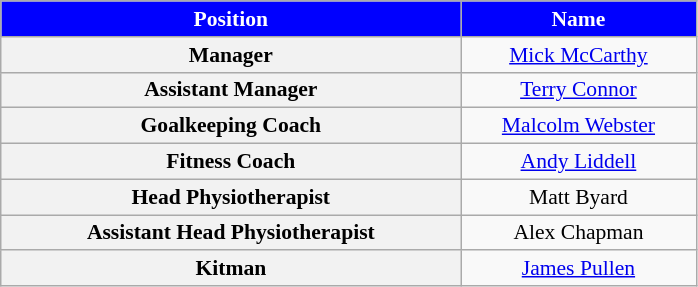<table class="wikitable"  style="text-align:center; font-size:90%; ">
<tr>
<th style="background:blue; color:white; width:300px;">Position</th>
<th style="background:blue; color:white; width:150px;">Name</th>
</tr>
<tr>
<th scope=row>Manager</th>
<td> <a href='#'>Mick McCarthy</a></td>
</tr>
<tr>
<th scope=row>Assistant Manager</th>
<td> <a href='#'>Terry Connor</a></td>
</tr>
<tr>
<th scope=row>Goalkeeping Coach</th>
<td> <a href='#'>Malcolm Webster</a></td>
</tr>
<tr>
<th scope=row>Fitness Coach</th>
<td> <a href='#'>Andy Liddell</a></td>
</tr>
<tr>
<th scope=row>Head Physiotherapist</th>
<td> Matt Byard</td>
</tr>
<tr>
<th scope=row>Assistant Head Physiotherapist</th>
<td> Alex Chapman</td>
</tr>
<tr>
<th scope=row>Kitman</th>
<td> <a href='#'>James Pullen</a></td>
</tr>
</table>
